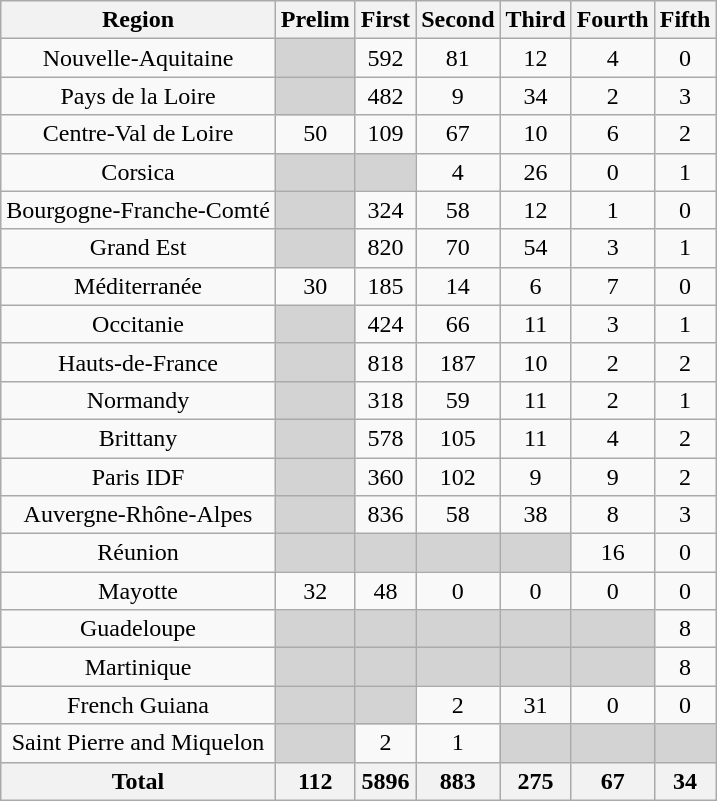<table class="wikitable collapsible" style="text-align: center">
<tr>
<th>Region</th>
<th>Prelim</th>
<th>First</th>
<th>Second</th>
<th>Third</th>
<th>Fourth</th>
<th>Fifth</th>
</tr>
<tr>
<td>Nouvelle-Aquitaine</td>
<td bgcolor=lightgrey> </td>
<td>592</td>
<td>81</td>
<td>12</td>
<td>4</td>
<td>0</td>
</tr>
<tr>
<td>Pays de la Loire</td>
<td bgcolor=lightgrey> </td>
<td>482</td>
<td>9</td>
<td>34</td>
<td>2</td>
<td>3</td>
</tr>
<tr>
<td>Centre-Val de Loire</td>
<td>50</td>
<td>109</td>
<td>67</td>
<td>10</td>
<td>6</td>
<td>2</td>
</tr>
<tr>
<td>Corsica</td>
<td bgcolor=lightgrey> </td>
<td bgcolor=lightgrey> </td>
<td>4</td>
<td>26</td>
<td>0</td>
<td>1</td>
</tr>
<tr>
<td>Bourgogne-Franche-Comté</td>
<td bgcolor=lightgrey> </td>
<td>324</td>
<td>58</td>
<td>12</td>
<td>1</td>
<td>0</td>
</tr>
<tr>
<td>Grand Est</td>
<td bgcolor=lightgrey> </td>
<td>820</td>
<td>70</td>
<td>54</td>
<td>3</td>
<td>1</td>
</tr>
<tr>
<td>Méditerranée</td>
<td>30</td>
<td>185</td>
<td>14</td>
<td>6</td>
<td>7</td>
<td>0</td>
</tr>
<tr>
<td>Occitanie</td>
<td bgcolor=lightgrey> </td>
<td>424</td>
<td>66</td>
<td>11</td>
<td>3</td>
<td>1</td>
</tr>
<tr>
<td>Hauts-de-France</td>
<td bgcolor=lightgrey> </td>
<td>818</td>
<td>187</td>
<td>10</td>
<td>2</td>
<td>2</td>
</tr>
<tr>
<td>Normandy</td>
<td bgcolor=lightgrey> </td>
<td>318</td>
<td>59</td>
<td>11</td>
<td>2</td>
<td>1</td>
</tr>
<tr>
<td>Brittany</td>
<td bgcolor=lightgrey> </td>
<td>578</td>
<td>105</td>
<td>11</td>
<td>4</td>
<td>2</td>
</tr>
<tr>
<td>Paris IDF</td>
<td bgcolor=lightgrey> </td>
<td>360</td>
<td>102</td>
<td>9</td>
<td>9</td>
<td>2</td>
</tr>
<tr>
<td>Auvergne-Rhône-Alpes</td>
<td bgcolor=lightgrey> </td>
<td>836</td>
<td>58</td>
<td>38</td>
<td>8</td>
<td>3</td>
</tr>
<tr>
<td>Réunion</td>
<td bgcolor=lightgrey> </td>
<td bgcolor=lightgrey> </td>
<td bgcolor=lightgrey> </td>
<td bgcolor=lightgrey> </td>
<td>16</td>
<td>0</td>
</tr>
<tr>
<td>Mayotte</td>
<td>32</td>
<td>48</td>
<td>0</td>
<td>0</td>
<td>0</td>
<td>0</td>
</tr>
<tr>
<td>Guadeloupe</td>
<td bgcolor=lightgrey> </td>
<td bgcolor=lightgrey> </td>
<td bgcolor=lightgrey> </td>
<td bgcolor=lightgrey> </td>
<td bgcolor=lightgrey> </td>
<td>8</td>
</tr>
<tr>
<td>Martinique</td>
<td bgcolor=lightgrey> </td>
<td bgcolor=lightgrey> </td>
<td bgcolor=lightgrey> </td>
<td bgcolor=lightgrey> </td>
<td bgcolor=lightgrey> </td>
<td>8</td>
</tr>
<tr>
<td>French Guiana</td>
<td bgcolor=lightgrey> </td>
<td bgcolor=lightgrey> </td>
<td>2</td>
<td>31</td>
<td>0</td>
<td>0</td>
</tr>
<tr>
<td>Saint Pierre and Miquelon</td>
<td bgcolor=lightgrey> </td>
<td>2</td>
<td>1</td>
<td bgcolor=lightgrey> </td>
<td bgcolor=lightgrey> </td>
<td bgcolor=lightgrey> </td>
</tr>
<tr>
<th>Total</th>
<th>112</th>
<th>5896</th>
<th>883</th>
<th>275</th>
<th>67</th>
<th>34</th>
</tr>
</table>
